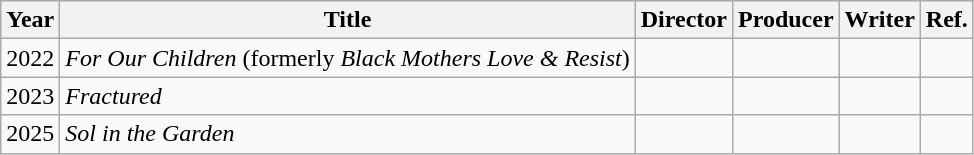<table class="wikitable">
<tr>
<th>Year</th>
<th>Title</th>
<th>Director</th>
<th>Producer</th>
<th>Writer</th>
<th>Ref.</th>
</tr>
<tr>
<td>2022</td>
<td><em>For Our Children</em> (formerly <em>Black Mothers Love & Resist</em>)</td>
<td></td>
<td></td>
<td></td>
<td></td>
</tr>
<tr>
<td>2023</td>
<td><em>Fractured</em></td>
<td></td>
<td></td>
<td></td>
<td></td>
</tr>
<tr>
<td>2025</td>
<td><em>Sol in the Garden</em></td>
<td></td>
<td></td>
<td></td>
<td></td>
</tr>
</table>
